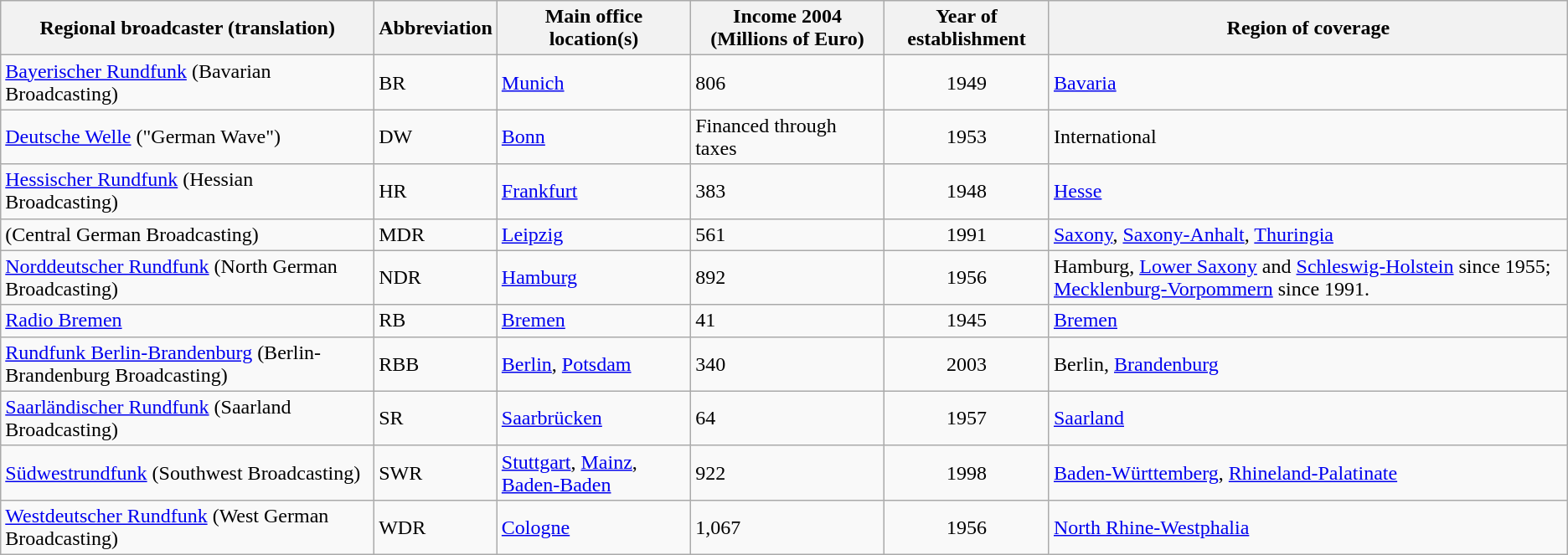<table class="sortable wikitable">
<tr>
<th>Regional broadcaster (translation)</th>
<th>Abbreviation</th>
<th>Main office location(s)</th>
<th>Income 2004 (Millions of Euro)</th>
<th>Year of establishment</th>
<th>Region of coverage</th>
</tr>
<tr>
<td><a href='#'>Bayerischer Rundfunk</a> (Bavarian Broadcasting)</td>
<td>BR</td>
<td><a href='#'>Munich</a></td>
<td>806</td>
<td align="center">1949</td>
<td><a href='#'>Bavaria</a></td>
</tr>
<tr>
<td><a href='#'>Deutsche Welle</a> ("German Wave")</td>
<td>DW</td>
<td><a href='#'>Bonn</a></td>
<td>Financed through taxes</td>
<td align="center">1953</td>
<td>International</td>
</tr>
<tr>
<td><a href='#'>Hessischer Rundfunk</a> (Hessian Broadcasting)</td>
<td>HR</td>
<td><a href='#'>Frankfurt</a></td>
<td>383</td>
<td align="center">1948</td>
<td><a href='#'>Hesse</a></td>
</tr>
<tr>
<td> (Central German Broadcasting)</td>
<td>MDR</td>
<td><a href='#'>Leipzig</a></td>
<td>561</td>
<td align="center">1991</td>
<td><a href='#'>Saxony</a>, <a href='#'>Saxony-Anhalt</a>, <a href='#'>Thuringia</a></td>
</tr>
<tr>
<td><a href='#'>Norddeutscher Rundfunk</a> (North German Broadcasting)</td>
<td>NDR</td>
<td><a href='#'>Hamburg</a></td>
<td>892</td>
<td align="center">1956</td>
<td>Hamburg, <a href='#'>Lower Saxony</a> and <a href='#'>Schleswig-Holstein</a> since 1955; <a href='#'>Mecklenburg-Vorpommern</a> since 1991.</td>
</tr>
<tr>
<td><a href='#'>Radio Bremen</a></td>
<td>RB</td>
<td><a href='#'>Bremen</a></td>
<td>41</td>
<td align="center">1945</td>
<td><a href='#'>Bremen</a></td>
</tr>
<tr>
<td><a href='#'>Rundfunk Berlin-Brandenburg</a> (Berlin-Brandenburg Broadcasting)</td>
<td>RBB</td>
<td><a href='#'>Berlin</a>, <a href='#'>Potsdam</a></td>
<td>340</td>
<td align="center">2003</td>
<td>Berlin, <a href='#'>Brandenburg</a></td>
</tr>
<tr>
<td><a href='#'>Saarländischer Rundfunk</a> (Saarland Broadcasting)</td>
<td>SR</td>
<td><a href='#'>Saarbrücken</a></td>
<td>64</td>
<td align="center">1957</td>
<td><a href='#'>Saarland</a></td>
</tr>
<tr>
<td><a href='#'>Südwestrundfunk</a> (Southwest Broadcasting)</td>
<td>SWR</td>
<td><a href='#'>Stuttgart</a>, <a href='#'>Mainz</a>, <a href='#'>Baden-Baden</a></td>
<td>922</td>
<td align="center">1998</td>
<td><a href='#'>Baden-Württemberg</a>, <a href='#'>Rhineland-Palatinate</a></td>
</tr>
<tr>
<td><a href='#'>Westdeutscher Rundfunk</a> (West German Broadcasting)</td>
<td>WDR</td>
<td><a href='#'>Cologne</a></td>
<td>1,067</td>
<td align="center">1956</td>
<td><a href='#'>North Rhine-Westphalia</a></td>
</tr>
</table>
